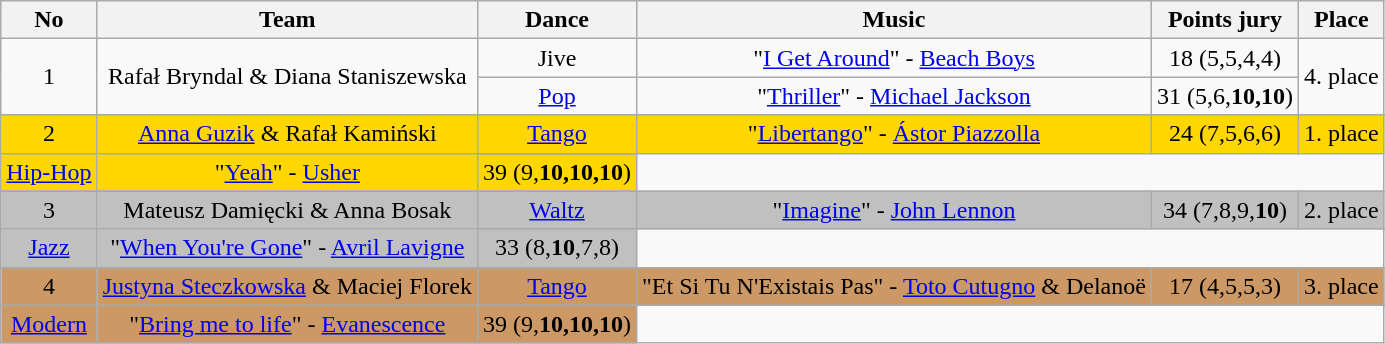<table class="sortable wikitable" style="text-align:center">
<tr>
<th>No</th>
<th>Team</th>
<th>Dance</th>
<th>Music</th>
<th>Points jury</th>
<th>Place</th>
</tr>
<tr>
<td rowspan=2>1</td>
<td rowspan=2>Rafał Bryndal & Diana Staniszewska</td>
<td>Jive</td>
<td>"<a href='#'>I Get Around</a>" - <a href='#'>Beach Boys</a></td>
<td>18 (5,5,4,4)</td>
<td rowspan=2>4. place</td>
</tr>
<tr>
<td><a href='#'>Pop</a></td>
<td>"<a href='#'>Thriller</a>" - <a href='#'>Michael Jackson</a></td>
<td>31 (5,6,<strong>10,10</strong>)</td>
</tr>
<tr>
</tr>
<tr bgcolor="gold">
<td rowspan=2>2</td>
<td rowspan=2><a href='#'>Anna Guzik</a> & Rafał Kamiński</td>
<td><a href='#'>Tango</a></td>
<td>"<a href='#'>Libertango</a>" - <a href='#'>Ástor Piazzolla</a></td>
<td>24 (7,5,6,6)</td>
<td rowspan=2>1. place</td>
</tr>
<tr>
</tr>
<tr bgcolor="gold">
<td><a href='#'>Hip-Hop</a></td>
<td>"<a href='#'>Yeah</a>" - <a href='#'>Usher</a></td>
<td>39 (9,<strong>10,10,10</strong>)</td>
</tr>
<tr>
</tr>
<tr bgcolor="silver">
<td rowspan=2>3</td>
<td rowspan=2>Mateusz Damięcki & Anna Bosak</td>
<td><a href='#'>Waltz</a></td>
<td>"<a href='#'>Imagine</a>" - <a href='#'>John Lennon</a></td>
<td>34 (7,8,9,<strong>10</strong>)</td>
<td rowspan=2>2. place</td>
</tr>
<tr>
</tr>
<tr bgcolor="silver">
<td><a href='#'>Jazz</a></td>
<td>"<a href='#'>When You're Gone</a>" - <a href='#'>Avril Lavigne</a></td>
<td>33 (8,<strong>10</strong>,7,8)</td>
</tr>
<tr>
</tr>
<tr bgcolor="#cc9966">
<td rowspan=2>4</td>
<td rowspan=2><a href='#'>Justyna Steczkowska</a> & Maciej Florek</td>
<td><a href='#'>Tango</a></td>
<td>"Et Si Tu N'Existais Pas" - <a href='#'>Toto Cutugno</a> & Delanoë</td>
<td>17 (4,5,5,3)</td>
<td rowspan=2>3. place</td>
</tr>
<tr>
</tr>
<tr bgcolor="#cc9966">
<td><a href='#'>Modern</a></td>
<td>"<a href='#'>Bring me to life</a>" - <a href='#'>Evanescence</a></td>
<td>39 (9,<strong>10,10,10</strong>)</td>
</tr>
</table>
